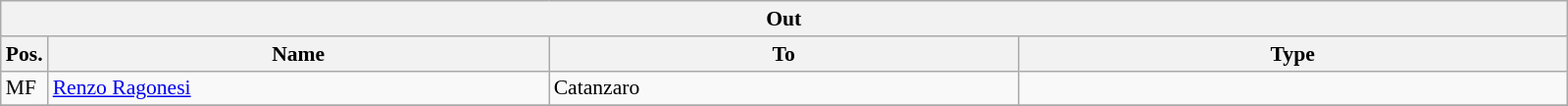<table class="wikitable" style="font-size:90%;">
<tr>
<th colspan="4">Out</th>
</tr>
<tr>
<th width="3%">Pos.</th>
<th width="32%">Name</th>
<th width="30%">To</th>
<th width="35%">Type</th>
</tr>
<tr>
<td>MF</td>
<td><a href='#'>Renzo Ragonesi</a></td>
<td>Catanzaro</td>
<td></td>
</tr>
<tr>
</tr>
</table>
